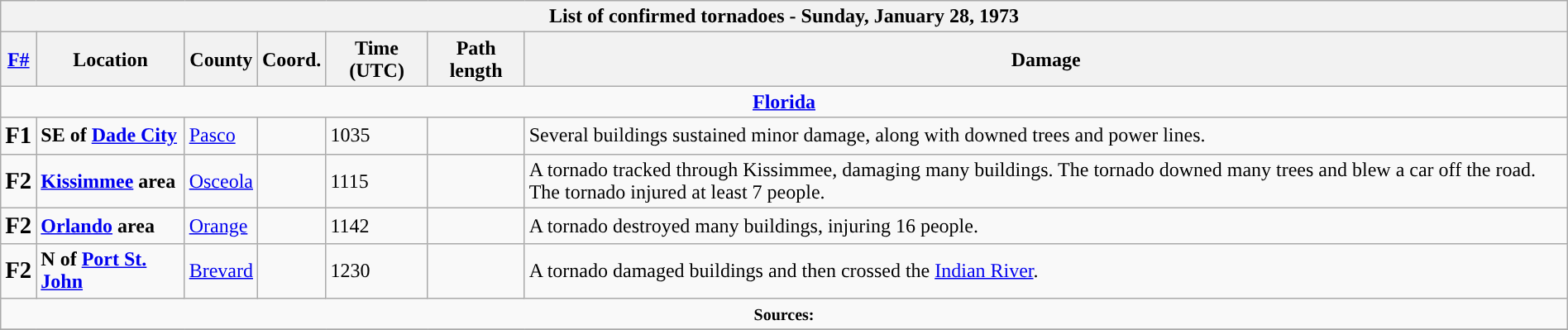<table class="wikitable collapsible" width="100%">
<tr>
<th colspan="7">List of confirmed tornadoes - Sunday, January 28, 1973</th>
</tr>
<tr>
<th><a href='#'>F#</a></th>
<th>Location</th>
<th>County</th>
<th>Coord.</th>
<th>Time (UTC)</th>
<th>Path length</th>
<th>Damage</th>
</tr>
<tr>
<td colspan="7" align=center><strong><a href='#'>Florida</a></strong></td>
</tr>
<tr>
<td><big><strong>F1</strong></big></td>
<td><strong>SE of <a href='#'>Dade City</a></strong></td>
<td><a href='#'>Pasco</a></td>
<td></td>
<td>1035</td>
<td></td>
<td>Several buildings sustained minor damage, along with downed trees and power lines.</td>
</tr>
<tr>
<td><big><strong>F2</strong></big></td>
<td><strong><a href='#'>Kissimmee</a> area</strong></td>
<td><a href='#'>Osceola</a></td>
<td></td>
<td>1115</td>
<td></td>
<td>A tornado tracked through Kissimmee, damaging many buildings. The tornado downed many trees and blew a car off the road. The tornado injured at least 7 people.</td>
</tr>
<tr>
<td><big><strong>F2</strong></big></td>
<td><strong><a href='#'>Orlando</a> area</strong></td>
<td><a href='#'>Orange</a></td>
<td></td>
<td>1142</td>
<td></td>
<td>A tornado destroyed many buildings, injuring 16 people.</td>
</tr>
<tr>
<td><big><strong>F2</strong></big></td>
<td><strong>N of <a href='#'>Port St. John</a></strong></td>
<td><a href='#'>Brevard</a></td>
<td></td>
<td>1230</td>
<td></td>
<td>A tornado damaged buildings and then crossed the <a href='#'>Indian River</a>.</td>
</tr>
<tr>
<td colspan="7" align=center><small><strong>Sources:</strong> </small></td>
</tr>
<tr>
</tr>
</table>
